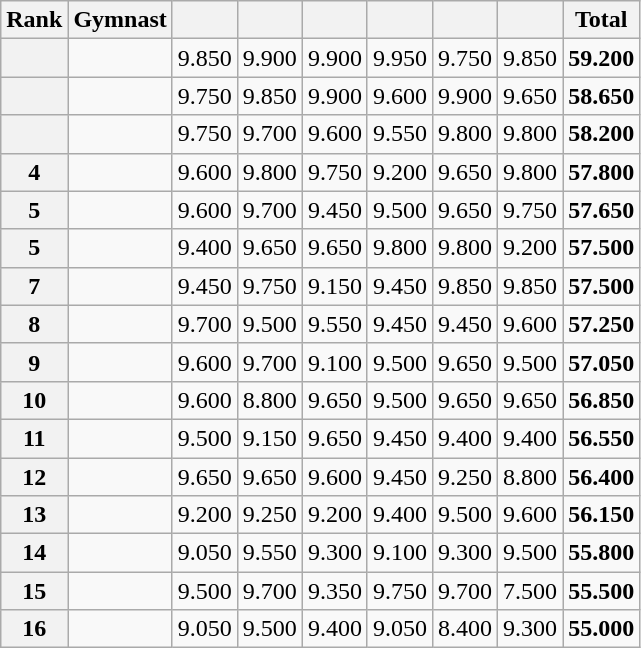<table class="wikitable sortable">
<tr>
<th scope="col">Rank</th>
<th scope="col">Gymnast</th>
<th scope="col"></th>
<th scope="col"></th>
<th scope="col"></th>
<th scope="col"></th>
<th scope="col"></th>
<th scope="col"></th>
<th scope="col">Total</th>
</tr>
<tr>
<th scope="row"></th>
<td align="left"></td>
<td>9.850</td>
<td>9.900</td>
<td>9.900</td>
<td>9.950</td>
<td>9.750</td>
<td>9.850</td>
<td><strong>59.200</strong></td>
</tr>
<tr>
<th scope="row"></th>
<td align="left"></td>
<td>9.750</td>
<td>9.850</td>
<td>9.900</td>
<td>9.600</td>
<td>9.900</td>
<td>9.650</td>
<td><strong>58.650</strong></td>
</tr>
<tr>
<th scope="row"></th>
<td align="left"></td>
<td>9.750</td>
<td>9.700</td>
<td>9.600</td>
<td>9.550</td>
<td>9.800</td>
<td>9.800</td>
<td><strong>58.200</strong></td>
</tr>
<tr>
<th scope="row">4</th>
<td align="left"></td>
<td>9.600</td>
<td>9.800</td>
<td>9.750</td>
<td>9.200</td>
<td>9.650</td>
<td>9.800</td>
<td><strong>57.800</strong></td>
</tr>
<tr>
<th scope="row">5</th>
<td align="left"></td>
<td>9.600</td>
<td>9.700</td>
<td>9.450</td>
<td>9.500</td>
<td>9.650</td>
<td>9.750</td>
<td><strong>57.650</strong></td>
</tr>
<tr>
<th scope="row">5</th>
<td align="left"></td>
<td>9.400</td>
<td>9.650</td>
<td>9.650</td>
<td>9.800</td>
<td>9.800</td>
<td>9.200</td>
<td><strong>57.500</strong></td>
</tr>
<tr>
<th scope="row">7</th>
<td align="left"></td>
<td>9.450</td>
<td>9.750</td>
<td>9.150</td>
<td>9.450</td>
<td>9.850</td>
<td>9.850</td>
<td><strong>57.500</strong></td>
</tr>
<tr>
<th scope="row">8</th>
<td align="left"></td>
<td>9.700</td>
<td>9.500</td>
<td>9.550</td>
<td>9.450</td>
<td>9.450</td>
<td>9.600</td>
<td><strong>57.250</strong></td>
</tr>
<tr>
<th scope="row">9</th>
<td align="left"></td>
<td>9.600</td>
<td>9.700</td>
<td>9.100</td>
<td>9.500</td>
<td>9.650</td>
<td>9.500</td>
<td><strong>57.050</strong></td>
</tr>
<tr>
<th scope="row">10</th>
<td align="left"></td>
<td>9.600</td>
<td>8.800</td>
<td>9.650</td>
<td>9.500</td>
<td>9.650</td>
<td>9.650</td>
<td><strong>56.850</strong></td>
</tr>
<tr>
<th scope="row">11</th>
<td align="left"></td>
<td>9.500</td>
<td>9.150</td>
<td>9.650</td>
<td>9.450</td>
<td>9.400</td>
<td>9.400</td>
<td><strong>56.550</strong></td>
</tr>
<tr>
<th scope="row">12</th>
<td align="left"></td>
<td>9.650</td>
<td>9.650</td>
<td>9.600</td>
<td>9.450</td>
<td>9.250</td>
<td>8.800</td>
<td><strong>56.400</strong></td>
</tr>
<tr>
<th scope="row">13</th>
<td align="left"></td>
<td>9.200</td>
<td>9.250</td>
<td>9.200</td>
<td>9.400</td>
<td>9.500</td>
<td>9.600</td>
<td><strong>56.150</strong></td>
</tr>
<tr>
<th scope="row">14</th>
<td align="left"></td>
<td>9.050</td>
<td>9.550</td>
<td>9.300</td>
<td>9.100</td>
<td>9.300</td>
<td>9.500</td>
<td><strong>55.800</strong></td>
</tr>
<tr>
<th scope="row">15</th>
<td align="left"></td>
<td>9.500</td>
<td>9.700</td>
<td>9.350</td>
<td>9.750</td>
<td>9.700</td>
<td>7.500</td>
<td><strong>55.500</strong></td>
</tr>
<tr>
<th scope="row">16</th>
<td align="left"></td>
<td>9.050</td>
<td>9.500</td>
<td>9.400</td>
<td>9.050</td>
<td>8.400</td>
<td>9.300</td>
<td><strong>55.000</strong></td>
</tr>
</table>
